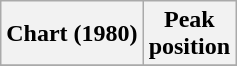<table class="wikitable sortable plainrowheaders" style="text-align:center">
<tr>
<th scope="col">Chart (1980)</th>
<th scope="col">Peak<br> position</th>
</tr>
<tr>
</tr>
</table>
